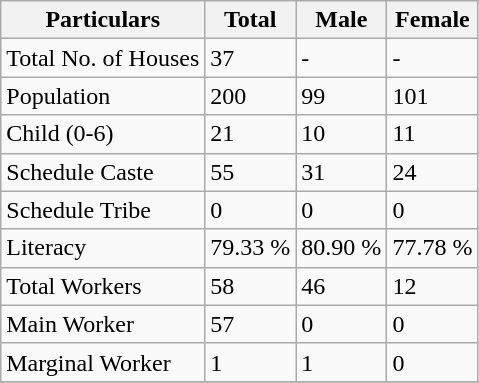<table class="wikitable sortable">
<tr>
<th>Particulars</th>
<th>Total</th>
<th>Male</th>
<th>Female</th>
</tr>
<tr>
<td>Total No. of Houses</td>
<td>37</td>
<td>-</td>
<td>-</td>
</tr>
<tr>
<td>Population</td>
<td>200</td>
<td>99</td>
<td>101</td>
</tr>
<tr>
<td>Child (0-6)</td>
<td>21</td>
<td>10</td>
<td>11</td>
</tr>
<tr>
<td>Schedule Caste</td>
<td>55</td>
<td>31</td>
<td>24</td>
</tr>
<tr>
<td>Schedule Tribe</td>
<td>0</td>
<td>0</td>
<td>0</td>
</tr>
<tr>
<td>Literacy</td>
<td>79.33 %</td>
<td>80.90 %</td>
<td>77.78 %</td>
</tr>
<tr>
<td>Total Workers</td>
<td>58</td>
<td>46</td>
<td>12</td>
</tr>
<tr>
<td>Main Worker</td>
<td>57</td>
<td>0</td>
<td>0</td>
</tr>
<tr>
<td>Marginal Worker</td>
<td>1</td>
<td>1</td>
<td>0</td>
</tr>
<tr>
</tr>
</table>
